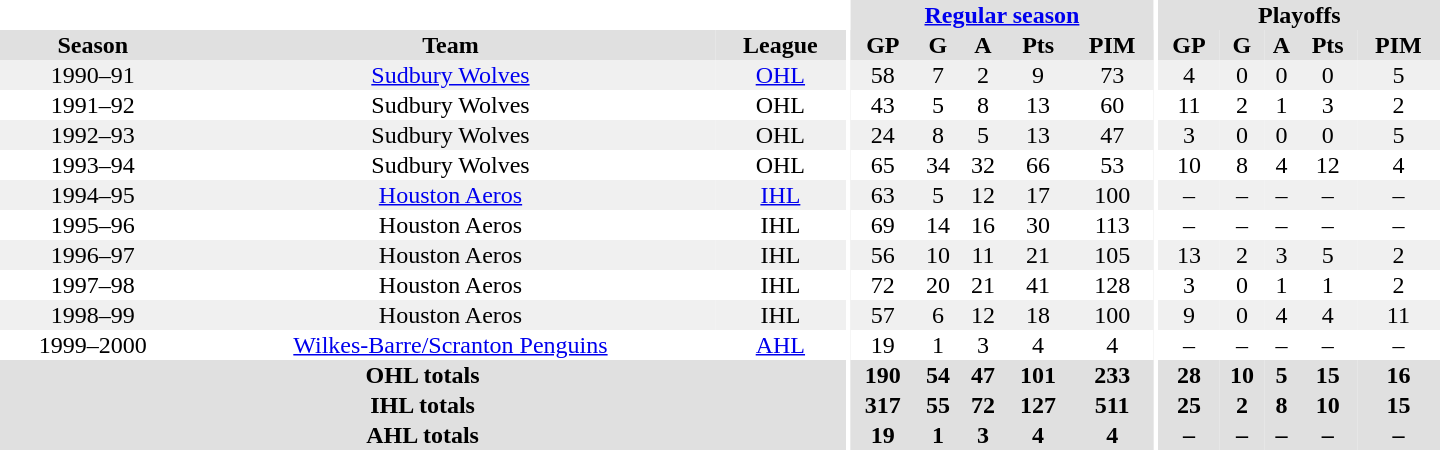<table border="0" cellpadding="1" cellspacing="0" style="text-align:center; width:60em;">
<tr bgcolor="#e0e0e0">
<th colspan="3" bgcolor="#ffffff"></th>
<th rowspan="99" bgcolor="#ffffff"></th>
<th colspan="5"><a href='#'>Regular season</a></th>
<th rowspan="99" bgcolor="#ffffff"></th>
<th colspan="5">Playoffs</th>
</tr>
<tr bgcolor="#e0e0e0">
<th>Season</th>
<th>Team</th>
<th>League</th>
<th>GP</th>
<th>G</th>
<th>A</th>
<th>Pts</th>
<th>PIM</th>
<th>GP</th>
<th>G</th>
<th>A</th>
<th>Pts</th>
<th>PIM</th>
</tr>
<tr bgcolor="#f0f0f0">
<td>1990–91</td>
<td><a href='#'>Sudbury Wolves</a></td>
<td><a href='#'>OHL</a></td>
<td>58</td>
<td>7</td>
<td>2</td>
<td>9</td>
<td>73</td>
<td>4</td>
<td>0</td>
<td>0</td>
<td>0</td>
<td>5</td>
</tr>
<tr>
<td>1991–92</td>
<td>Sudbury Wolves</td>
<td>OHL</td>
<td>43</td>
<td>5</td>
<td>8</td>
<td>13</td>
<td>60</td>
<td>11</td>
<td>2</td>
<td>1</td>
<td>3</td>
<td>2</td>
</tr>
<tr bgcolor="#f0f0f0">
<td>1992–93</td>
<td>Sudbury Wolves</td>
<td>OHL</td>
<td>24</td>
<td>8</td>
<td>5</td>
<td>13</td>
<td>47</td>
<td>3</td>
<td>0</td>
<td>0</td>
<td>0</td>
<td>5</td>
</tr>
<tr>
<td>1993–94</td>
<td>Sudbury Wolves</td>
<td>OHL</td>
<td>65</td>
<td>34</td>
<td>32</td>
<td>66</td>
<td>53</td>
<td>10</td>
<td>8</td>
<td>4</td>
<td>12</td>
<td>4</td>
</tr>
<tr bgcolor="#f0f0f0">
<td>1994–95</td>
<td><a href='#'>Houston Aeros</a></td>
<td><a href='#'>IHL</a></td>
<td>63</td>
<td>5</td>
<td>12</td>
<td>17</td>
<td>100</td>
<td>–</td>
<td>–</td>
<td>–</td>
<td>–</td>
<td>–</td>
</tr>
<tr>
<td>1995–96</td>
<td>Houston Aeros</td>
<td>IHL</td>
<td>69</td>
<td>14</td>
<td>16</td>
<td>30</td>
<td>113</td>
<td>–</td>
<td>–</td>
<td>–</td>
<td>–</td>
<td>–</td>
</tr>
<tr bgcolor="#f0f0f0">
<td>1996–97</td>
<td>Houston Aeros</td>
<td>IHL</td>
<td>56</td>
<td>10</td>
<td>11</td>
<td>21</td>
<td>105</td>
<td>13</td>
<td>2</td>
<td>3</td>
<td>5</td>
<td>2</td>
</tr>
<tr>
<td>1997–98</td>
<td>Houston Aeros</td>
<td>IHL</td>
<td>72</td>
<td>20</td>
<td>21</td>
<td>41</td>
<td>128</td>
<td>3</td>
<td>0</td>
<td>1</td>
<td>1</td>
<td>2</td>
</tr>
<tr bgcolor="#f0f0f0">
<td>1998–99</td>
<td>Houston Aeros</td>
<td>IHL</td>
<td>57</td>
<td>6</td>
<td>12</td>
<td>18</td>
<td>100</td>
<td>9</td>
<td>0</td>
<td>4</td>
<td>4</td>
<td>11</td>
</tr>
<tr>
<td>1999–2000</td>
<td><a href='#'>Wilkes-Barre/Scranton Penguins</a></td>
<td><a href='#'>AHL</a></td>
<td>19</td>
<td>1</td>
<td>3</td>
<td>4</td>
<td>4</td>
<td>–</td>
<td>–</td>
<td>–</td>
<td>–</td>
<td>–</td>
</tr>
<tr bgcolor="#e0e0e0">
<th colspan="3">OHL totals</th>
<th>190</th>
<th>54</th>
<th>47</th>
<th>101</th>
<th>233</th>
<th>28</th>
<th>10</th>
<th>5</th>
<th>15</th>
<th>16</th>
</tr>
<tr bgcolor="#e0e0e0">
<th colspan="3">IHL totals</th>
<th>317</th>
<th>55</th>
<th>72</th>
<th>127</th>
<th>511</th>
<th>25</th>
<th>2</th>
<th>8</th>
<th>10</th>
<th>15</th>
</tr>
<tr bgcolor="#e0e0e0">
<th colspan="3">AHL totals</th>
<th>19</th>
<th>1</th>
<th>3</th>
<th>4</th>
<th>4</th>
<th>–</th>
<th>–</th>
<th>–</th>
<th>–</th>
<th>–</th>
</tr>
</table>
